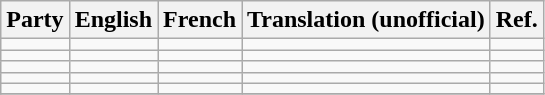<table class="wikitable">
<tr>
<th>Party</th>
<th>English</th>
<th>French</th>
<th>Translation (unofficial)</th>
<th>Ref.</th>
</tr>
<tr>
<td></td>
<td></td>
<td></td>
<td></td>
<td></td>
</tr>
<tr>
<td></td>
<td></td>
<td></td>
<td></td>
<td></td>
</tr>
<tr>
<td></td>
<td></td>
<td></td>
<td></td>
<td></td>
</tr>
<tr>
<td></td>
<td></td>
<td></td>
<td></td>
<td></td>
</tr>
<tr>
<td></td>
<td></td>
<td></td>
<td></td>
<td></td>
</tr>
<tr>
</tr>
</table>
